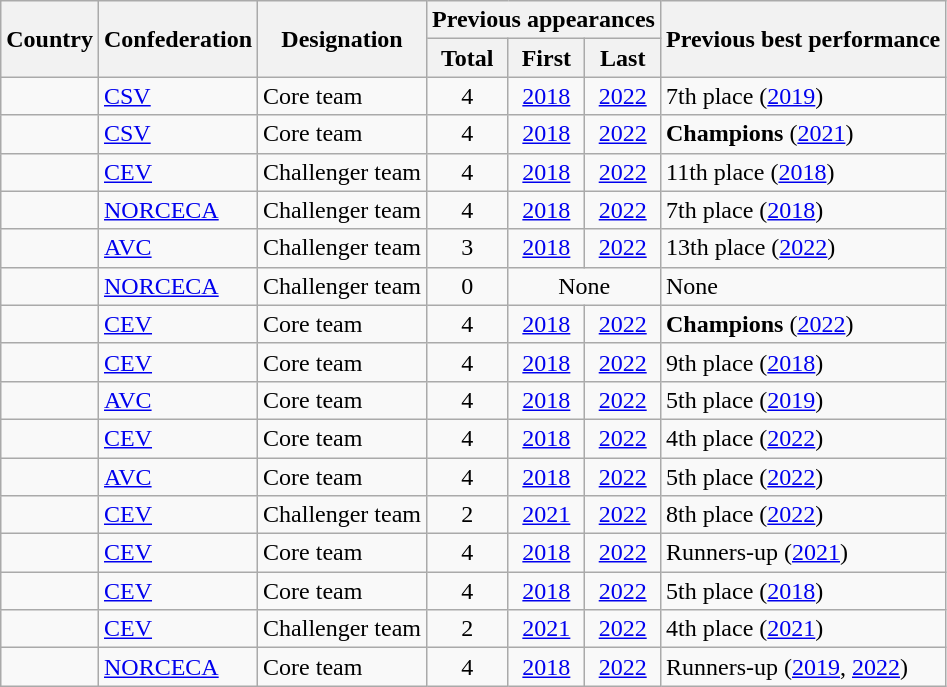<table class="wikitable sortable">
<tr>
<th rowspan=2>Country</th>
<th rowspan=2>Confederation</th>
<th rowspan=2>Designation</th>
<th colspan=3>Previous appearances</th>
<th rowspan=2>Previous best performance</th>
</tr>
<tr>
<th>Total</th>
<th>First</th>
<th>Last</th>
</tr>
<tr>
<td></td>
<td><a href='#'>CSV</a></td>
<td>Core team</td>
<td style="text-align:center">4</td>
<td style="text-align:center"><a href='#'>2018</a></td>
<td style="text-align:center"><a href='#'>2022</a></td>
<td>7th place (<a href='#'>2019</a>)</td>
</tr>
<tr>
<td></td>
<td><a href='#'>CSV</a></td>
<td>Core team</td>
<td style="text-align:center">4</td>
<td style="text-align:center"><a href='#'>2018</a></td>
<td style="text-align:center"><a href='#'>2022</a></td>
<td><strong>Champions</strong> (<a href='#'>2021</a>)</td>
</tr>
<tr>
<td></td>
<td><a href='#'>CEV</a></td>
<td>Challenger team</td>
<td style="text-align:center">4</td>
<td style="text-align:center"><a href='#'>2018</a></td>
<td style="text-align:center"><a href='#'>2022</a></td>
<td>11th place (<a href='#'>2018</a>)</td>
</tr>
<tr>
<td></td>
<td><a href='#'>NORCECA</a></td>
<td>Challenger team</td>
<td style="text-align:center">4</td>
<td style="text-align:center"><a href='#'>2018</a></td>
<td style="text-align:center"><a href='#'>2022</a></td>
<td>7th place (<a href='#'>2018</a>)</td>
</tr>
<tr>
<td></td>
<td><a href='#'>AVC</a></td>
<td>Challenger team</td>
<td style="text-align:center">3</td>
<td style="text-align:center"><a href='#'>2018</a></td>
<td style="text-align:center"><a href='#'>2022</a></td>
<td>13th place (<a href='#'>2022</a>)</td>
</tr>
<tr>
<td></td>
<td><a href='#'>NORCECA</a></td>
<td>Challenger team</td>
<td style="text-align:center">0</td>
<td style="text-align:center" colspan=2>None</td>
<td>None</td>
</tr>
<tr>
<td></td>
<td><a href='#'>CEV</a></td>
<td>Core team</td>
<td style="text-align:center">4</td>
<td style="text-align:center"><a href='#'>2018</a></td>
<td style="text-align:center"><a href='#'>2022</a></td>
<td><strong>Champions </strong>(<a href='#'>2022</a>)</td>
</tr>
<tr>
<td></td>
<td><a href='#'>CEV</a></td>
<td>Core team</td>
<td style="text-align:center">4</td>
<td style="text-align:center"><a href='#'>2018</a></td>
<td style="text-align:center"><a href='#'>2022</a></td>
<td>9th place (<a href='#'>2018</a>)</td>
</tr>
<tr>
<td></td>
<td><a href='#'>AVC</a></td>
<td>Core team</td>
<td style="text-align:center">4</td>
<td style="text-align:center"><a href='#'>2018</a></td>
<td style="text-align:center"><a href='#'>2022</a></td>
<td>5th place (<a href='#'>2019</a>)</td>
</tr>
<tr>
<td></td>
<td><a href='#'>CEV</a></td>
<td>Core team</td>
<td style="text-align:center">4</td>
<td style="text-align:center"><a href='#'>2018</a></td>
<td style="text-align:center"><a href='#'>2022</a></td>
<td>4th place (<a href='#'>2022</a>)</td>
</tr>
<tr>
<td></td>
<td><a href='#'>AVC</a></td>
<td>Core team</td>
<td style="text-align:center">4</td>
<td style="text-align:center"><a href='#'>2018</a></td>
<td style="text-align:center"><a href='#'>2022</a></td>
<td>5th place (<a href='#'>2022</a>)</td>
</tr>
<tr>
<td></td>
<td><a href='#'>CEV</a></td>
<td>Challenger team</td>
<td style="text-align:center">2</td>
<td style="text-align:center"><a href='#'>2021</a></td>
<td style="text-align:center"><a href='#'>2022</a></td>
<td>8th place (<a href='#'>2022</a>)</td>
</tr>
<tr>
<td></td>
<td><a href='#'>CEV</a></td>
<td>Core team</td>
<td style="text-align:center">4</td>
<td style="text-align:center"><a href='#'>2018</a></td>
<td style="text-align:center"><a href='#'>2022</a></td>
<td>Runners-up (<a href='#'>2021</a>)</td>
</tr>
<tr>
<td></td>
<td><a href='#'>CEV</a></td>
<td>Core team</td>
<td style="text-align:center">4</td>
<td style="text-align:center"><a href='#'>2018</a></td>
<td style="text-align:center"><a href='#'>2022</a></td>
<td>5th place (<a href='#'>2018</a>)</td>
</tr>
<tr>
<td></td>
<td><a href='#'>CEV</a></td>
<td>Challenger team</td>
<td style="text-align:center">2</td>
<td style="text-align:center"><a href='#'>2021</a></td>
<td style="text-align:center"><a href='#'>2022</a></td>
<td>4th place (<a href='#'>2021</a>)</td>
</tr>
<tr>
<td></td>
<td><a href='#'>NORCECA</a></td>
<td>Core team</td>
<td style="text-align:center">4</td>
<td style="text-align:center"><a href='#'>2018</a></td>
<td style="text-align:center"><a href='#'>2022</a></td>
<td>Runners-up (<a href='#'>2019</a>, <a href='#'>2022</a>)</td>
</tr>
</table>
